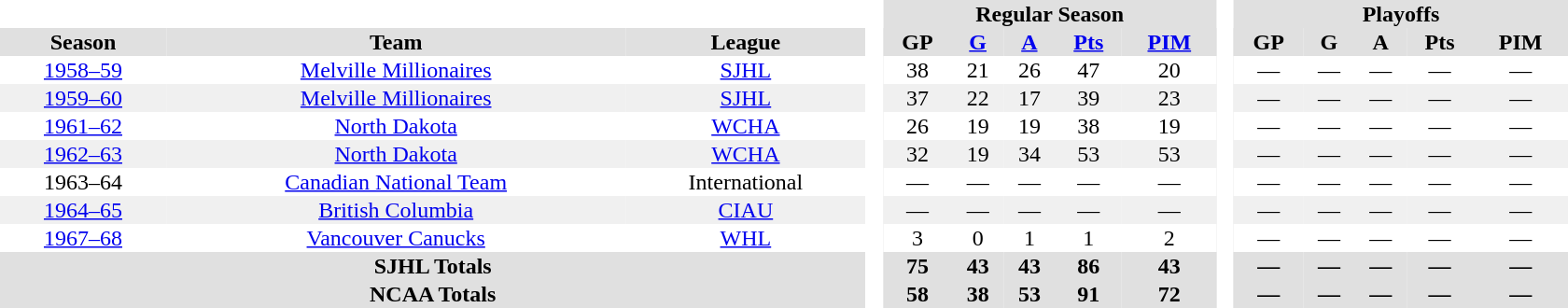<table border="0" cellpadding="1" cellspacing="0" style="text-align:center; width:70em">
<tr bgcolor="#e0e0e0">
<th colspan="3"  bgcolor="#ffffff"> </th>
<th rowspan="99" bgcolor="#ffffff"> </th>
<th colspan="5">Regular Season</th>
<th rowspan="99" bgcolor="#ffffff"> </th>
<th colspan="5">Playoffs</th>
</tr>
<tr bgcolor="#e0e0e0">
<th>Season</th>
<th>Team</th>
<th>League</th>
<th>GP</th>
<th><a href='#'>G</a></th>
<th><a href='#'>A</a></th>
<th><a href='#'>Pts</a></th>
<th><a href='#'>PIM</a></th>
<th>GP</th>
<th>G</th>
<th>A</th>
<th>Pts</th>
<th>PIM</th>
</tr>
<tr>
<td><a href='#'>1958–59</a></td>
<td><a href='#'>Melville Millionaires</a></td>
<td><a href='#'>SJHL</a></td>
<td>38</td>
<td>21</td>
<td>26</td>
<td>47</td>
<td>20</td>
<td>—</td>
<td>—</td>
<td>—</td>
<td>—</td>
<td>—</td>
</tr>
<tr bgcolor=f0f0f0>
<td><a href='#'>1959–60</a></td>
<td><a href='#'>Melville Millionaires</a></td>
<td><a href='#'>SJHL</a></td>
<td>37</td>
<td>22</td>
<td>17</td>
<td>39</td>
<td>23</td>
<td>—</td>
<td>—</td>
<td>—</td>
<td>—</td>
<td>—</td>
</tr>
<tr>
<td><a href='#'>1961–62</a></td>
<td><a href='#'>North Dakota</a></td>
<td><a href='#'>WCHA</a></td>
<td>26</td>
<td>19</td>
<td>19</td>
<td>38</td>
<td>19</td>
<td>—</td>
<td>—</td>
<td>—</td>
<td>—</td>
<td>—</td>
</tr>
<tr bgcolor=f0f0f0>
<td><a href='#'>1962–63</a></td>
<td><a href='#'>North Dakota</a></td>
<td><a href='#'>WCHA</a></td>
<td>32</td>
<td>19</td>
<td>34</td>
<td>53</td>
<td>53</td>
<td>—</td>
<td>—</td>
<td>—</td>
<td>—</td>
<td>—</td>
</tr>
<tr>
<td>1963–64</td>
<td><a href='#'>Canadian National Team</a></td>
<td>International</td>
<td>—</td>
<td>—</td>
<td>—</td>
<td>—</td>
<td>—</td>
<td>—</td>
<td>—</td>
<td>—</td>
<td>—</td>
<td>—</td>
</tr>
<tr bgcolor=f0f0f0>
<td><a href='#'>1964–65</a></td>
<td><a href='#'>British Columbia</a></td>
<td><a href='#'>CIAU</a></td>
<td>—</td>
<td>—</td>
<td>—</td>
<td>—</td>
<td>—</td>
<td>—</td>
<td>—</td>
<td>—</td>
<td>—</td>
<td>—</td>
</tr>
<tr>
<td><a href='#'>1967–68</a></td>
<td><a href='#'>Vancouver Canucks</a></td>
<td><a href='#'>WHL</a></td>
<td>3</td>
<td>0</td>
<td>1</td>
<td>1</td>
<td>2</td>
<td>—</td>
<td>—</td>
<td>—</td>
<td>—</td>
<td>—</td>
</tr>
<tr bgcolor="#e0e0e0">
<th colspan="3">SJHL Totals</th>
<th>75</th>
<th>43</th>
<th>43</th>
<th>86</th>
<th>43</th>
<th>—</th>
<th>—</th>
<th>—</th>
<th>—</th>
<th>—</th>
</tr>
<tr bgcolor="#e0e0e0">
<th colspan="3">NCAA Totals</th>
<th>58</th>
<th>38</th>
<th>53</th>
<th>91</th>
<th>72</th>
<th>—</th>
<th>—</th>
<th>—</th>
<th>—</th>
<th>—</th>
</tr>
</table>
